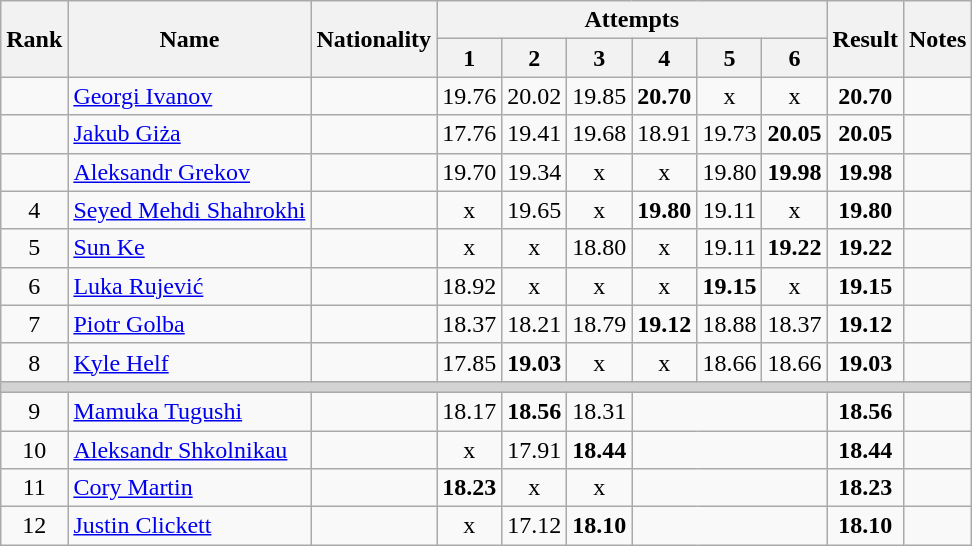<table class="wikitable sortable" style="text-align:center">
<tr>
<th rowspan=2>Rank</th>
<th rowspan=2>Name</th>
<th rowspan=2>Nationality</th>
<th colspan=6>Attempts</th>
<th rowspan=2>Result</th>
<th rowspan=2>Notes</th>
</tr>
<tr>
<th>1</th>
<th>2</th>
<th>3</th>
<th>4</th>
<th>5</th>
<th>6</th>
</tr>
<tr>
<td></td>
<td align=left><a href='#'>Georgi Ivanov</a></td>
<td align=left></td>
<td>19.76</td>
<td>20.02</td>
<td>19.85</td>
<td><strong>20.70</strong></td>
<td>x</td>
<td>x</td>
<td><strong>20.70</strong></td>
<td></td>
</tr>
<tr>
<td></td>
<td align=left><a href='#'>Jakub Giża</a></td>
<td align=left></td>
<td>17.76</td>
<td>19.41</td>
<td>19.68</td>
<td>18.91</td>
<td>19.73</td>
<td><strong>20.05</strong></td>
<td><strong>20.05</strong></td>
<td></td>
</tr>
<tr>
<td></td>
<td align=left><a href='#'>Aleksandr Grekov</a></td>
<td align=left></td>
<td>19.70</td>
<td>19.34</td>
<td>x</td>
<td>x</td>
<td>19.80</td>
<td><strong>19.98</strong></td>
<td><strong>19.98</strong></td>
<td></td>
</tr>
<tr>
<td>4</td>
<td align=left><a href='#'>Seyed Mehdi Shahrokhi</a></td>
<td align=left></td>
<td>x</td>
<td>19.65</td>
<td>x</td>
<td><strong>19.80</strong></td>
<td>19.11</td>
<td>x</td>
<td><strong>19.80</strong></td>
<td></td>
</tr>
<tr>
<td>5</td>
<td align=left><a href='#'>Sun Ke</a></td>
<td align=left></td>
<td>x</td>
<td>x</td>
<td>18.80</td>
<td>x</td>
<td>19.11</td>
<td><strong>19.22</strong></td>
<td><strong>19.22</strong></td>
<td></td>
</tr>
<tr>
<td>6</td>
<td align=left><a href='#'>Luka Rujević</a></td>
<td align=left></td>
<td>18.92</td>
<td>x</td>
<td>x</td>
<td>x</td>
<td><strong>19.15</strong></td>
<td>x</td>
<td><strong>19.15</strong></td>
<td></td>
</tr>
<tr>
<td>7</td>
<td align=left><a href='#'>Piotr Golba</a></td>
<td align=left></td>
<td>18.37</td>
<td>18.21</td>
<td>18.79</td>
<td><strong>19.12</strong></td>
<td>18.88</td>
<td>18.37</td>
<td><strong>19.12</strong></td>
<td></td>
</tr>
<tr>
<td>8</td>
<td align=left><a href='#'>Kyle Helf</a></td>
<td align=left></td>
<td>17.85</td>
<td><strong>19.03</strong></td>
<td>x</td>
<td>x</td>
<td>18.66</td>
<td>18.66</td>
<td><strong>19.03</strong></td>
<td></td>
</tr>
<tr>
<td colspan=11 bgcolor=lightgray></td>
</tr>
<tr>
<td>9</td>
<td align=left><a href='#'>Mamuka Tugushi</a></td>
<td align=left></td>
<td>18.17</td>
<td><strong>18.56</strong></td>
<td>18.31</td>
<td colspan=3></td>
<td><strong>18.56</strong></td>
<td></td>
</tr>
<tr>
<td>10</td>
<td align=left><a href='#'>Aleksandr Shkolnikau</a></td>
<td align=left></td>
<td>x</td>
<td>17.91</td>
<td><strong>18.44</strong></td>
<td colspan=3></td>
<td><strong>18.44</strong></td>
<td></td>
</tr>
<tr>
<td>11</td>
<td align=left><a href='#'>Cory Martin</a></td>
<td align=left></td>
<td><strong>18.23</strong></td>
<td>x</td>
<td>x</td>
<td colspan=3></td>
<td><strong>18.23</strong></td>
<td></td>
</tr>
<tr>
<td>12</td>
<td align=left><a href='#'>Justin Clickett</a></td>
<td align=left></td>
<td>x</td>
<td>17.12</td>
<td><strong>18.10</strong></td>
<td colspan=3></td>
<td><strong>18.10</strong></td>
<td></td>
</tr>
</table>
